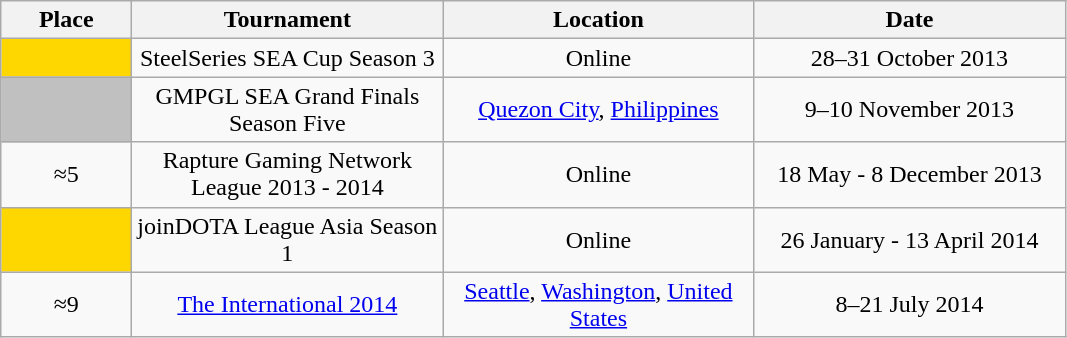<table class="wikitable" style="text-align: center;">
<tr>
<th width=80>Place</th>
<th width=200>Tournament</th>
<th width=200>Location</th>
<th width=200>Date</th>
</tr>
<tr>
<td style="text-align:center" bgcolor="gold"></td>
<td>SteelSeries SEA Cup Season 3</td>
<td>Online</td>
<td>28–31 October 2013</td>
</tr>
<tr>
<td style="text-align:center" bgcolor="silver"></td>
<td>GMPGL SEA Grand Finals Season Five</td>
<td><a href='#'>Quezon City</a>, <a href='#'>Philippines</a></td>
<td>9–10 November 2013</td>
</tr>
<tr>
<td style="text-align:center">≈5</td>
<td>Rapture Gaming Network League 2013 - 2014</td>
<td>Online</td>
<td>18 May - 8 December 2013</td>
</tr>
<tr>
<td style="text-align:center" bgcolor="gold"></td>
<td>joinDOTA League Asia Season 1</td>
<td>Online</td>
<td>26 January - 13 April 2014</td>
</tr>
<tr>
<td style="text-align:center">≈9</td>
<td><a href='#'>The International 2014</a></td>
<td><a href='#'>Seattle</a>, <a href='#'>Washington</a>, <a href='#'>United States</a></td>
<td>8–21 July 2014</td>
</tr>
</table>
